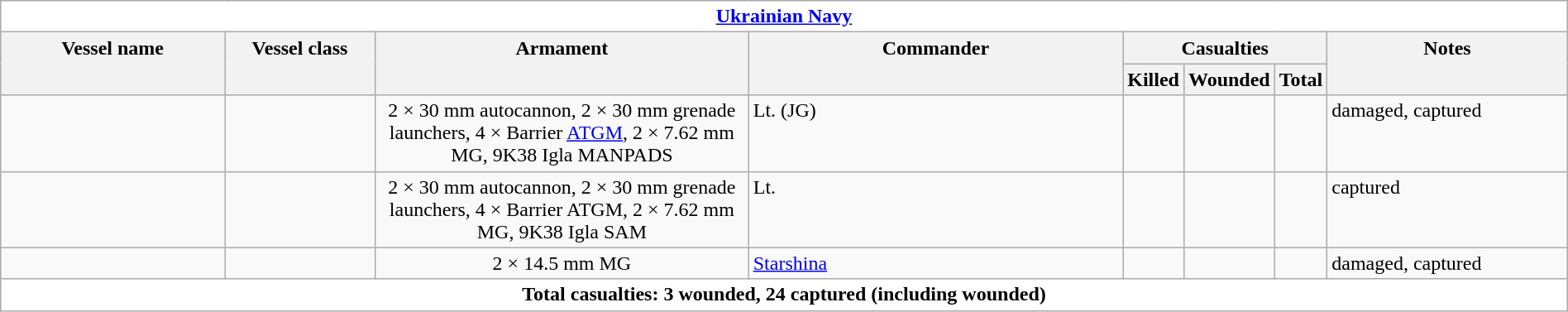<table class="wikitable" style="width:100%;">
<tr valign="top">
<th colspan="8" style="background: white"><a href='#'>Ukrainian Navy</a></th>
</tr>
<tr valign="top">
<th style="width:15%; text-align:center;" rowspan="2">Vessel name</th>
<th style="width:10%; text-align:center;" rowspan="2">Vessel class</th>
<th style="width:25%; text-align:center;" rowspan="2">Armament</th>
<th style="width:25%; text-align:center;" rowspan="2">Commander</th>
<th style="width:9%; text-align:center;" colspan="3">Casualties</th>
<th style="width:16%; text-align:center;" rowspan="2">Notes</th>
</tr>
<tr valign="top">
<th style="width:3%; text-align:center;">Killed</th>
<th style="width:3%; text-align:center;">Wounded</th>
<th style="width:3%; text-align:center;">Total</th>
</tr>
<tr valign="top">
<td style="text-align:left;"><em></em></td>
<td style="text-align:center;"></td>
<td style="text-align:center;">2 × 30 mm autocannon, 2 × 30 mm grenade launchers, 4 × Barrier <a href='#'>ATGM</a>, 2 × 7.62 mm MG, 9K38 Igla MANPADS</td>
<td style="text-align:left;">Lt. (JG) </td>
<td style="text-align:right;"></td>
<td style="text-align:right;"></td>
<td style="text-align:right;"></td>
<td style="text-align:left;">damaged, captured</td>
</tr>
<tr valign="top">
<td style="text-align:left;"><em></em></td>
<td style="text-align:center;"></td>
<td style="text-align:center;">2 × 30 mm autocannon, 2 × 30 mm grenade launchers, 4 × Barrier ATGM, 2 × 7.62 mm MG, 9K38 Igla SAM</td>
<td style="text-align:left;">Lt. </td>
<td style="text-align:right;"></td>
<td style="text-align:right;"></td>
<td style="text-align:right;"></td>
<td style="text-align:left;">captured</td>
</tr>
<tr valign="top">
<td style="text-align:left;"><em></em></td>
<td style="text-align:center;"></td>
<td style="text-align:center;">2 × 14.5 mm MG</td>
<td style="text-align:left;"><a href='#'>Starshina</a> </td>
<td style="text-align:right;"></td>
<td style="text-align:right;"></td>
<td style="text-align:right;"></td>
<td style="text-align:left;">damaged, captured</td>
</tr>
<tr valign="top">
<th colspan="11" style="background:white;">Total casualties: 3 wounded, 24 captured (including wounded)</th>
</tr>
</table>
